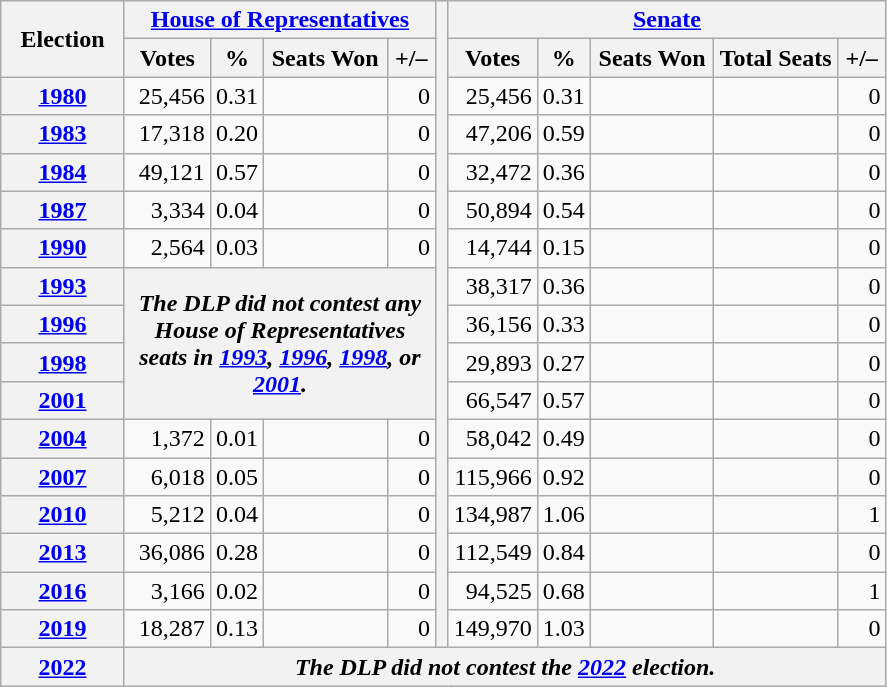<table class=wikitable style="text-align: right;">
<tr>
<th style="width:75px" rowspan=2>Election</th>
<th colspan=4><a href='#'>House of Representatives</a></th>
<th rowspan="17" style="width:1px"></th>
<th colspan="5"><a href='#'>Senate</a></th>
</tr>
<tr>
<th style="width:50px">Votes</th>
<th style="width:25px">%</th>
<th style="width:75px">Seats Won</th>
<th style="width:25px">+/–</th>
<th style="width:50px">Votes</th>
<th style="width:25px">%</th>
<th style="width:75px">Seats Won</th>
<th style="width:75px">Total Seats</th>
<th style="width:25px">+/–</th>
</tr>
<tr>
<th><a href='#'>1980</a></th>
<td>25,456</td>
<td>0.31</td>
<td></td>
<td> 0</td>
<td>25,456</td>
<td>0.31</td>
<td></td>
<td></td>
<td> 0</td>
</tr>
<tr>
<th><a href='#'>1983</a></th>
<td>17,318</td>
<td>0.20</td>
<td></td>
<td> 0</td>
<td>47,206</td>
<td>0.59</td>
<td></td>
<td></td>
<td> 0</td>
</tr>
<tr>
<th><a href='#'>1984</a></th>
<td>49,121</td>
<td>0.57</td>
<td></td>
<td> 0</td>
<td>32,472</td>
<td>0.36</td>
<td></td>
<td></td>
<td> 0</td>
</tr>
<tr>
<th><a href='#'>1987</a></th>
<td>3,334</td>
<td>0.04</td>
<td></td>
<td> 0</td>
<td>50,894</td>
<td>0.54</td>
<td></td>
<td></td>
<td> 0</td>
</tr>
<tr>
<th><a href='#'>1990</a></th>
<td>2,564</td>
<td>0.03</td>
<td></td>
<td> 0</td>
<td>14,744</td>
<td>0.15</td>
<td></td>
<td></td>
<td> 0</td>
</tr>
<tr>
<th><a href='#'>1993</a></th>
<th colspan=4 rowspan=4><em>The DLP did not contest any House of Representatives seats in <a href='#'>1993</a>, <a href='#'>1996</a>, <a href='#'>1998</a>, or <a href='#'>2001</a>.</em></th>
<td>38,317</td>
<td>0.36</td>
<td></td>
<td></td>
<td> 0</td>
</tr>
<tr>
<th><a href='#'>1996</a></th>
<td>36,156</td>
<td>0.33</td>
<td></td>
<td></td>
<td> 0</td>
</tr>
<tr>
<th><a href='#'>1998</a></th>
<td>29,893</td>
<td>0.27</td>
<td></td>
<td></td>
<td> 0</td>
</tr>
<tr>
<th><a href='#'>2001</a></th>
<td>66,547</td>
<td>0.57</td>
<td></td>
<td></td>
<td> 0</td>
</tr>
<tr>
<th><a href='#'>2004</a></th>
<td>1,372</td>
<td>0.01</td>
<td></td>
<td> 0</td>
<td>58,042</td>
<td>0.49</td>
<td></td>
<td></td>
<td> 0</td>
</tr>
<tr>
<th><a href='#'>2007</a></th>
<td>6,018</td>
<td>0.05</td>
<td></td>
<td> 0</td>
<td>115,966</td>
<td>0.92</td>
<td></td>
<td></td>
<td> 0</td>
</tr>
<tr>
<th><a href='#'>2010</a></th>
<td>5,212</td>
<td>0.04</td>
<td></td>
<td> 0</td>
<td>134,987</td>
<td>1.06</td>
<td></td>
<td></td>
<td> 1</td>
</tr>
<tr>
<th><a href='#'>2013</a></th>
<td>36,086</td>
<td>0.28</td>
<td></td>
<td> 0</td>
<td>112,549</td>
<td>0.84</td>
<td></td>
<td></td>
<td> 0</td>
</tr>
<tr>
<th><a href='#'>2016</a></th>
<td>3,166</td>
<td>0.02</td>
<td></td>
<td> 0</td>
<td>94,525</td>
<td>0.68</td>
<td></td>
<td></td>
<td> 1</td>
</tr>
<tr>
<th><a href='#'>2019</a></th>
<td>18,287</td>
<td>0.13</td>
<td></td>
<td> 0</td>
<td>149,970</td>
<td>1.03</td>
<td></td>
<td></td>
<td> 0</td>
</tr>
<tr>
<th><a href='#'>2022</a></th>
<th colspan="10"><em>The DLP did not contest the <a href='#'>2022</a> election.</em></th>
</tr>
</table>
